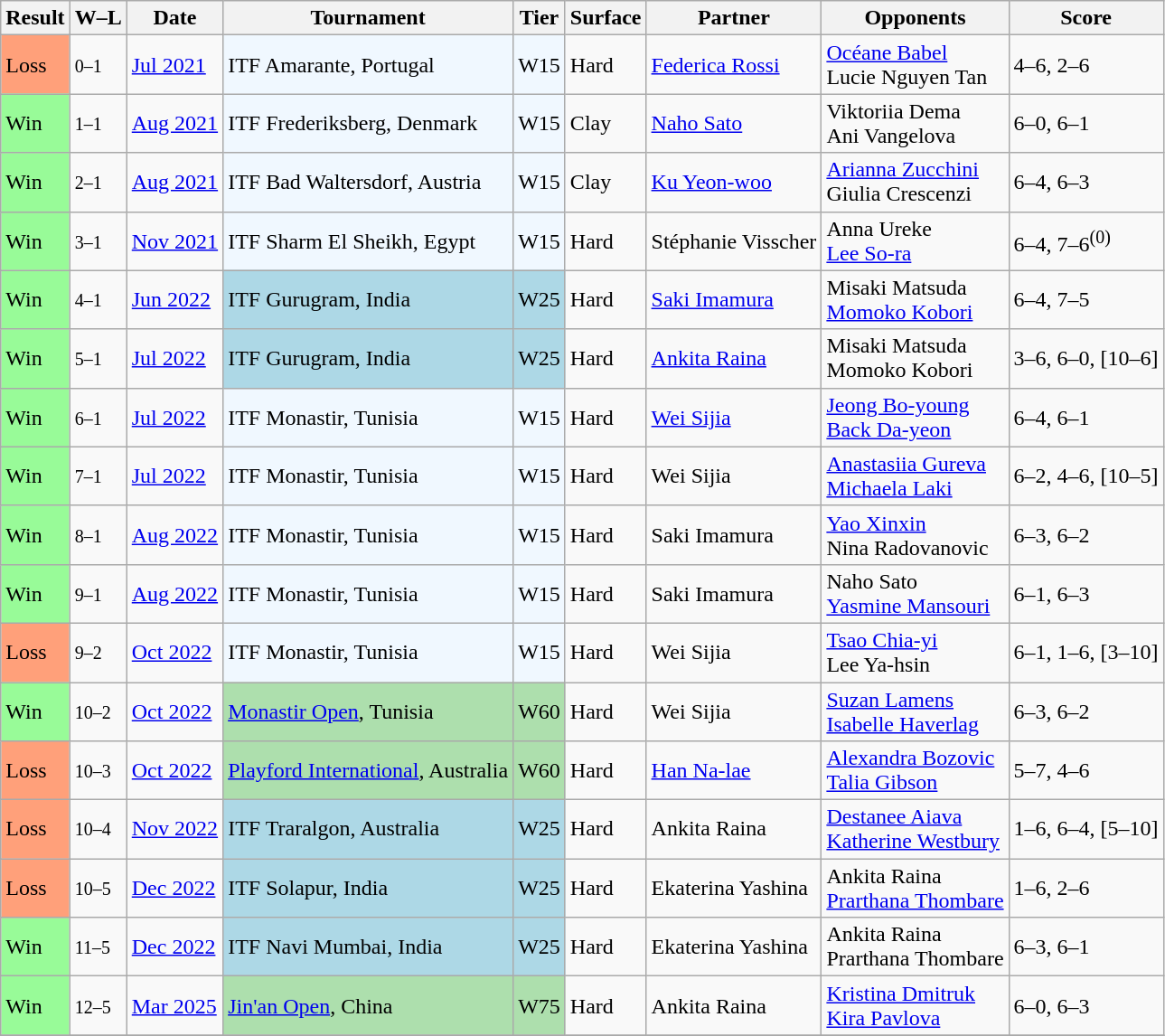<table class="sortable wikitable">
<tr>
<th>Result</th>
<th class="unsortable">W–L</th>
<th>Date</th>
<th>Tournament</th>
<th>Tier</th>
<th>Surface</th>
<th>Partner</th>
<th>Opponents</th>
<th class="unsortable">Score</th>
</tr>
<tr>
<td style="background:#ffa07a;">Loss</td>
<td><small>0–1</small></td>
<td><a href='#'>Jul 2021</a></td>
<td style="background:#f0f8ff;">ITF Amarante, Portugal</td>
<td style="background:#f0f8ff;">W15</td>
<td>Hard</td>
<td> <a href='#'>Federica Rossi</a></td>
<td> <a href='#'>Océane Babel</a> <br>  Lucie Nguyen Tan</td>
<td>4–6, 2–6</td>
</tr>
<tr>
<td style="background:#98fb98;">Win</td>
<td><small>1–1</small></td>
<td><a href='#'>Aug 2021</a></td>
<td style="background:#f0f8ff;">ITF Frederiksberg, Denmark</td>
<td style="background:#f0f8ff;">W15</td>
<td>Clay</td>
<td> <a href='#'>Naho Sato</a></td>
<td> Viktoriia Dema <br>  Ani Vangelova</td>
<td>6–0, 6–1</td>
</tr>
<tr>
<td style="background:#98fb98;">Win</td>
<td><small>2–1</small></td>
<td><a href='#'>Aug 2021</a></td>
<td style="background:#f0f8ff;">ITF Bad Waltersdorf, Austria</td>
<td style="background:#f0f8ff;">W15</td>
<td>Clay</td>
<td> <a href='#'>Ku Yeon-woo</a></td>
<td> <a href='#'>Arianna Zucchini</a> <br>  Giulia Crescenzi</td>
<td>6–4, 6–3</td>
</tr>
<tr>
<td style="background:#98fb98;">Win</td>
<td><small>3–1</small></td>
<td><a href='#'>Nov 2021</a></td>
<td style="background:#f0f8ff;">ITF Sharm El Sheikh, Egypt</td>
<td style="background:#f0f8ff;">W15</td>
<td>Hard</td>
<td> Stéphanie Visscher</td>
<td> Anna Ureke <br>  <a href='#'>Lee So-ra</a></td>
<td>6–4, 7–6<sup>(0)</sup></td>
</tr>
<tr>
<td style="background:#98fb98;">Win</td>
<td><small>4–1</small></td>
<td><a href='#'>Jun 2022</a></td>
<td style="background:lightblue;">ITF Gurugram, India</td>
<td style="background:lightblue;">W25</td>
<td>Hard</td>
<td> <a href='#'>Saki Imamura</a></td>
<td> Misaki Matsuda <br>  <a href='#'>Momoko Kobori</a></td>
<td>6–4, 7–5</td>
</tr>
<tr>
<td style="background:#98fb98;">Win</td>
<td><small>5–1</small></td>
<td><a href='#'>Jul 2022</a></td>
<td style="background:lightblue;">ITF Gurugram, India</td>
<td style="background:lightblue;">W25</td>
<td>Hard</td>
<td> <a href='#'>Ankita Raina</a></td>
<td> Misaki Matsuda <br>  Momoko Kobori</td>
<td>3–6, 6–0, [10–6]</td>
</tr>
<tr>
<td style="background:#98fb98;">Win</td>
<td><small>6–1</small></td>
<td><a href='#'>Jul 2022</a></td>
<td style="background:#f0f8ff;">ITF Monastir, Tunisia</td>
<td style="background:#f0f8ff;">W15</td>
<td>Hard</td>
<td> <a href='#'>Wei Sijia</a></td>
<td> <a href='#'>Jeong Bo-young</a> <br>  <a href='#'>Back Da-yeon</a></td>
<td>6–4, 6–1</td>
</tr>
<tr>
<td style="background:#98fb98;">Win</td>
<td><small>7–1</small></td>
<td><a href='#'>Jul 2022</a></td>
<td style="background:#f0f8ff;">ITF Monastir, Tunisia</td>
<td style="background:#f0f8ff;">W15</td>
<td>Hard</td>
<td> Wei Sijia</td>
<td> <a href='#'>Anastasiia Gureva</a> <br>  <a href='#'>Michaela Laki</a></td>
<td>6–2, 4–6, [10–5]</td>
</tr>
<tr>
<td style="background:#98fb98;">Win</td>
<td><small>8–1</small></td>
<td><a href='#'>Aug 2022</a></td>
<td style="background:#f0f8ff;">ITF Monastir, Tunisia</td>
<td style="background:#f0f8ff;">W15</td>
<td>Hard</td>
<td> Saki Imamura</td>
<td> <a href='#'>Yao Xinxin</a> <br>  Nina Radovanovic</td>
<td>6–3, 6–2</td>
</tr>
<tr>
<td style="background:#98fb98;">Win</td>
<td><small>9–1</small></td>
<td><a href='#'>Aug 2022</a></td>
<td style="background:#f0f8ff;">ITF Monastir, Tunisia</td>
<td style="background:#f0f8ff;">W15</td>
<td>Hard</td>
<td> Saki Imamura</td>
<td> Naho Sato <br>  <a href='#'>Yasmine Mansouri</a></td>
<td>6–1, 6–3</td>
</tr>
<tr>
<td style="background:#ffa07a;">Loss</td>
<td><small>9–2</small></td>
<td><a href='#'>Oct 2022</a></td>
<td style="background:#f0f8ff;">ITF Monastir, Tunisia</td>
<td style="background:#f0f8ff;">W15</td>
<td>Hard</td>
<td> Wei Sijia</td>
<td> <a href='#'>Tsao Chia-yi</a> <br>  Lee Ya-hsin</td>
<td>6–1, 1–6, [3–10]</td>
</tr>
<tr>
<td style="background:#98fb98;">Win</td>
<td><small>10–2</small></td>
<td><a href='#'>Oct 2022</a></td>
<td style="background:#addfad;"><a href='#'>Monastir Open</a>, Tunisia</td>
<td style="background:#addfad;">W60</td>
<td>Hard</td>
<td> Wei Sijia</td>
<td> <a href='#'>Suzan Lamens</a> <br>  <a href='#'>Isabelle Haverlag</a></td>
<td>6–3, 6–2</td>
</tr>
<tr>
<td bgcolor=ffa07a>Loss</td>
<td><small>10–3</small></td>
<td><a href='#'>Oct 2022</a></td>
<td style="background:#addfad;"><a href='#'>Playford International</a>, Australia</td>
<td style="background:#addfad;">W60</td>
<td>Hard</td>
<td> <a href='#'>Han Na-lae</a></td>
<td> <a href='#'>Alexandra Bozovic</a> <br>  <a href='#'>Talia Gibson</a></td>
<td>5–7, 4–6</td>
</tr>
<tr>
<td bgcolor=FFA07A>Loss</td>
<td><small>10–4</small></td>
<td><a href='#'>Nov 2022</a></td>
<td style="background:lightblue;">ITF Traralgon, Australia</td>
<td style="background:lightblue;">W25</td>
<td>Hard</td>
<td> Ankita Raina</td>
<td> <a href='#'>Destanee Aiava</a> <br>  <a href='#'>Katherine Westbury</a></td>
<td>1–6, 6–4, [5–10]</td>
</tr>
<tr>
<td style="background:#ffa07a">Loss</td>
<td><small>10–5</small></td>
<td><a href='#'>Dec 2022</a></td>
<td style="background:lightblue;">ITF Solapur, India</td>
<td style="background:lightblue;">W25</td>
<td>Hard</td>
<td> Ekaterina Yashina</td>
<td> Ankita Raina <br>  <a href='#'>Prarthana Thombare</a></td>
<td>1–6, 2–6</td>
</tr>
<tr>
<td style="background:#98fb98;">Win</td>
<td><small>11–5</small></td>
<td><a href='#'>Dec 2022</a></td>
<td style="background:lightblue;">ITF Navi Mumbai, India</td>
<td style="background:lightblue;">W25</td>
<td>Hard</td>
<td> Ekaterina Yashina</td>
<td> Ankita Raina <br>  Prarthana Thombare</td>
<td>6–3, 6–1</td>
</tr>
<tr>
<td style="background:#98fb98;">Win</td>
<td><small>12–5</small></td>
<td><a href='#'>Mar 2025</a></td>
<td style="background:#addfad;"><a href='#'>Jin'an Open</a>, China</td>
<td style="background:#addfad;">W75</td>
<td>Hard</td>
<td> Ankita Raina</td>
<td> <a href='#'>Kristina Dmitruk</a> <br>  <a href='#'>Kira Pavlova</a></td>
<td>6–0, 6–3</td>
</tr>
<tr>
</tr>
</table>
